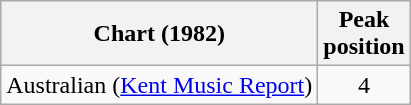<table class="wikitable">
<tr>
<th>Chart (1982)</th>
<th>Peak<br>position</th>
</tr>
<tr>
<td>Australian (<a href='#'>Kent Music Report</a>)</td>
<td align="center">4</td>
</tr>
</table>
